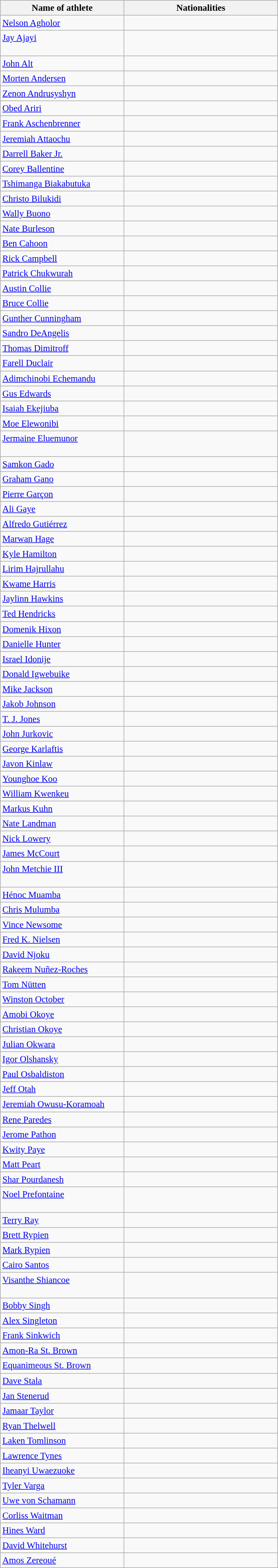<table class="wikitable" style="font-size:95%;">
<tr>
<th width=200>Name of athlete</th>
<th width=250>Nationalities</th>
</tr>
<tr valign=top>
<td><a href='#'>Nelson Agholor</a></td>
<td><br></td>
</tr>
<tr valign=top>
<td><a href='#'>Jay Ajayi</a></td>
<td><br><br></td>
</tr>
<tr valign=top>
<td><a href='#'>John Alt</a></td>
<td><br></td>
</tr>
<tr valign=top>
<td><a href='#'>Morten Andersen</a></td>
<td><br></td>
</tr>
<tr valign=top>
<td><a href='#'>Zenon Andrusyshyn</a></td>
<td><br></td>
</tr>
<tr valign=top>
<td><a href='#'>Obed Ariri</a></td>
<td><br></td>
</tr>
<tr valign=top>
<td><a href='#'>Frank Aschenbrenner</a></td>
<td><br></td>
</tr>
<tr valign=top>
<td><a href='#'>Jeremiah Attaochu</a></td>
<td><br></td>
</tr>
<tr valign=top>
<td><a href='#'>Darrell Baker Jr.</a></td>
<td><br></td>
</tr>
<tr valign=top>
<td><a href='#'>Corey Ballentine</a></td>
<td><br></td>
</tr>
<tr valign=top>
<td><a href='#'>Tshimanga Biakabutuka</a></td>
<td><br></td>
</tr>
<tr valign=top>
<td><a href='#'>Christo Bilukidi</a></td>
<td><br></td>
</tr>
<tr valign=top>
<td><a href='#'>Wally Buono</a></td>
<td><br></td>
</tr>
<tr valign=top>
<td><a href='#'>Nate Burleson</a></td>
<td><br></td>
</tr>
<tr valign=top>
<td><a href='#'>Ben Cahoon</a></td>
<td><br></td>
</tr>
<tr valign=top>
<td><a href='#'>Rick Campbell</a></td>
<td><br></td>
</tr>
<tr valign=top>
<td><a href='#'>Patrick Chukwurah</a></td>
<td><br></td>
</tr>
<tr valign=top>
<td><a href='#'>Austin Collie</a></td>
<td><br></td>
</tr>
<tr valign=top>
<td><a href='#'>Bruce Collie</a></td>
<td><br></td>
</tr>
<tr valign=top>
<td><a href='#'>Gunther Cunningham</a></td>
<td><br> </td>
</tr>
<tr valign=top>
<td><a href='#'>Sandro DeAngelis</a></td>
<td><br></td>
</tr>
<tr valign=top>
<td><a href='#'>Thomas Dimitroff</a></td>
<td><br></td>
</tr>
<tr valign=top>
<td><a href='#'>Farell Duclair</a></td>
<td><br></td>
</tr>
<tr valign=top>
<td><a href='#'>Adimchinobi Echemandu</a></td>
<td><br></td>
</tr>
<tr valign=top>
<td><a href='#'>Gus Edwards</a></td>
<td><br></td>
</tr>
<tr valign=top>
<td><a href='#'>Isaiah Ekejiuba</a></td>
<td><br></td>
</tr>
<tr valign=top>
<td><a href='#'>Moe Elewonibi</a></td>
<td><br></td>
</tr>
<tr valign=top>
<td><a href='#'>Jermaine Eluemunor</a></td>
<td><br><br></td>
</tr>
<tr valign=top>
<td><a href='#'>Samkon Gado</a></td>
<td><br></td>
</tr>
<tr valign=top>
<td><a href='#'>Graham Gano</a></td>
<td><br></td>
</tr>
<tr valign=top>
<td><a href='#'>Pierre Garçon</a></td>
<td><br></td>
</tr>
<tr valign=top>
<td><a href='#'>Ali Gaye</a></td>
<td><br></td>
</tr>
<tr valign=top>
<td><a href='#'>Alfredo Gutiérrez</a></td>
<td><br></td>
</tr>
<tr valign=top>
<td><a href='#'>Marwan Hage</a></td>
<td><br></td>
</tr>
<tr valign=top>
<td><a href='#'>Kyle Hamilton</a></td>
<td><br></td>
</tr>
<tr valign=top>
<td><a href='#'>Lirim Hajrullahu</a></td>
<td><br></td>
</tr>
<tr valign=top>
<td><a href='#'>Kwame Harris</a></td>
<td><br></td>
</tr>
<tr valign=top>
<td><a href='#'>Jaylinn Hawkins</a></td>
<td><br></td>
</tr>
<tr valign=top>
<td><a href='#'>Ted Hendricks</a></td>
<td><br></td>
</tr>
<tr valign=top>
<td><a href='#'>Domenik Hixon</a></td>
<td><br></td>
</tr>
<tr valign=top>
<td><a href='#'>Danielle Hunter</a></td>
<td><br></td>
</tr>
<tr valign=top>
<td><a href='#'>Israel Idonije</a></td>
<td><br></td>
</tr>
<tr valign=top>
<td><a href='#'>Donald Igwebuike</a></td>
<td><br></td>
</tr>
<tr valign=top>
<td><a href='#'>Mike Jackson</a></td>
<td><br></td>
</tr>
<tr valign=top>
<td><a href='#'>Jakob Johnson</a></td>
<td><br></td>
</tr>
<tr valign=top>
<td><a href='#'>T. J. Jones</a></td>
<td><br></td>
</tr>
<tr valign=top>
<td><a href='#'>John Jurkovic</a></td>
<td><br></td>
</tr>
<tr valign=top>
<td><a href='#'>George Karlaftis</a></td>
<td><br></td>
</tr>
<tr valign=top>
<td><a href='#'>Javon Kinlaw</a></td>
<td><br></td>
</tr>
<tr valign=top>
<td><a href='#'>Younghoe Koo</a></td>
<td><br></td>
</tr>
<tr valign=top>
<td><a href='#'>William Kwenkeu</a></td>
<td><br></td>
</tr>
<tr valign=top>
<td><a href='#'>Markus Kuhn</a></td>
<td><br></td>
</tr>
<tr valign=top>
<td><a href='#'>Nate Landman</a></td>
<td><br></td>
</tr>
<tr valign=top>
<td><a href='#'>Nick Lowery</a></td>
<td><br></td>
</tr>
<tr valign=top>
<td><a href='#'>James McCourt</a></td>
<td><br></td>
</tr>
<tr valign=top>
<td><a href='#'>John Metchie III</a></td>
<td><br><br></td>
</tr>
<tr valign=top>
<td><a href='#'>Hénoc Muamba</a></td>
<td><br></td>
</tr>
<tr valign=top>
<td><a href='#'>Chris Mulumba</a></td>
<td><br></td>
</tr>
<tr valign=top>
<td><a href='#'>Vince Newsome</a></td>
<td><br></td>
</tr>
<tr valign=top>
<td><a href='#'>Fred K. Nielsen</a></td>
<td><br></td>
</tr>
<tr valign=top>
<td><a href='#'>David Njoku</a></td>
<td><br></td>
</tr>
<tr valign=top>
<td><a href='#'>Rakeem Nuñez-Roches</a></td>
<td><br></td>
</tr>
<tr valign=top>
<td><a href='#'>Tom Nütten</a></td>
<td><br></td>
</tr>
<tr valign=top>
<td><a href='#'>Winston October</a></td>
<td><br></td>
</tr>
<tr valign=top>
<td><a href='#'>Amobi Okoye</a></td>
<td><br></td>
</tr>
<tr valign=top>
<td><a href='#'>Christian Okoye</a></td>
<td><br></td>
</tr>
<tr valign=top>
<td><a href='#'>Julian Okwara</a></td>
<td><br></td>
</tr>
<tr valign=top>
<td><a href='#'>Igor Olshansky</a></td>
<td><br></td>
</tr>
<tr valign=top>
<td><a href='#'>Paul Osbaldiston</a></td>
<td><br></td>
</tr>
<tr valign=top>
<td><a href='#'>Jeff Otah</a></td>
<td><br></td>
</tr>
<tr valign=top>
<td><a href='#'>Jeremiah Owusu-Koramoah</a></td>
<td><br></td>
</tr>
<tr valign=top>
<td><a href='#'>Rene Paredes</a></td>
<td><br></td>
</tr>
<tr valign=top>
<td><a href='#'>Jerome Pathon</a></td>
<td><br></td>
</tr>
<tr valign=top>
<td><a href='#'>Kwity Paye</a></td>
<td><br></td>
</tr>
<tr valign=top>
<td><a href='#'>Matt Peart</a></td>
<td><br></td>
</tr>
<tr valign=top>
<td><a href='#'>Shar Pourdanesh</a></td>
<td><br></td>
</tr>
<tr valign=top>
<td><a href='#'>Noel Prefontaine</a></td>
<td><br><br></td>
</tr>
<tr valign=top>
<td><a href='#'>Terry Ray</a></td>
<td><br></td>
</tr>
<tr valign=top>
<td><a href='#'>Brett Rypien</a></td>
<td><br></td>
</tr>
<tr valign=top>
<td><a href='#'>Mark Rypien</a></td>
<td><br></td>
</tr>
<tr valign=top>
<td><a href='#'>Cairo Santos</a></td>
<td><br></td>
</tr>
<tr valign=top>
<td><a href='#'>Visanthe Shiancoe</a></td>
<td><br><br></td>
</tr>
<tr valign=top>
<td><a href='#'>Bobby Singh</a></td>
<td><br></td>
</tr>
<tr valign=top>
<td><a href='#'>Alex Singleton</a></td>
<td><br></td>
</tr>
<tr valign=top>
<td><a href='#'>Frank Sinkwich</a></td>
<td><br></td>
</tr>
<tr valign=top>
<td><a href='#'>Amon-Ra St. Brown</a></td>
<td><br></td>
</tr>
<tr valign=top>
<td><a href='#'>Equanimeous St. Brown</a></td>
<td><br></td>
</tr>
<tr valign=top>
<td><a href='#'>Dave Stala</a></td>
<td><br></td>
</tr>
<tr valign=top>
<td><a href='#'>Jan Stenerud</a></td>
<td><br></td>
</tr>
<tr valign=top>
<td><a href='#'>Jamaar Taylor</a></td>
<td><br></td>
</tr>
<tr valign=top>
<td><a href='#'>Ryan Thelwell</a></td>
<td><br></td>
</tr>
<tr valign=top>
<td><a href='#'>Laken Tomlinson</a></td>
<td><br></td>
</tr>
<tr valign=top>
<td><a href='#'>Lawrence Tynes</a></td>
<td><br></td>
</tr>
<tr valign=top>
<td><a href='#'>Iheanyi Uwaezuoke</a></td>
<td><br></td>
</tr>
<tr valign=top>
<td><a href='#'>Tyler Varga</a></td>
<td><br></td>
</tr>
<tr valign=top>
<td><a href='#'>Uwe von Schamann</a></td>
<td><br></td>
</tr>
<tr valign=top>
<td><a href='#'>Corliss Waitman</a></td>
<td><br></td>
</tr>
<tr valign=top>
<td><a href='#'>Hines Ward</a></td>
<td><br></td>
</tr>
<tr valign=top>
<td><a href='#'>David Whitehurst</a></td>
<td><br></td>
</tr>
<tr valign=top>
<td><a href='#'>Amos Zereoué</a></td>
<td><br></td>
</tr>
</table>
